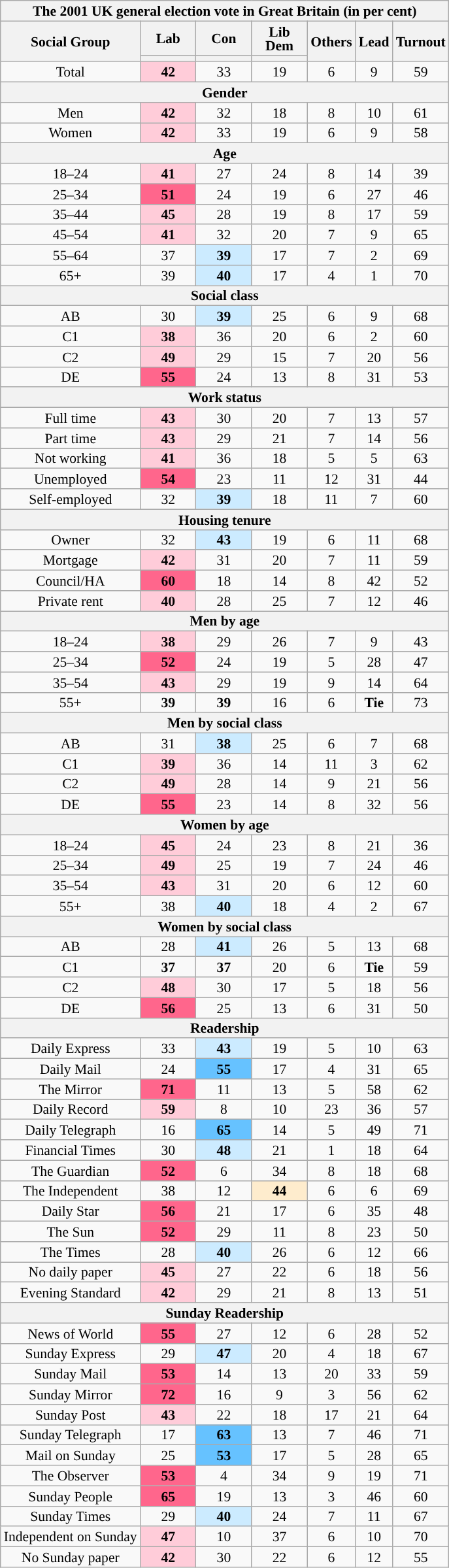<table class="wikitable sortable mw-datatable" style="text-align:center;font-size:90%;line-height:14px;">
<tr>
<th colspan=7>The 2001 UK general election vote in Great Britain (in per cent)</th>
</tr>
<tr>
<th rowspan=2>Social Group</th>
<th class="unsortable" style="width:50px;">Lab</th>
<th class="unsortable" style="width:50px;">Con</th>
<th class="unsortable" style="width:50px;">Lib Dem</th>
<th rowspan=2>Others</th>
<th rowspan=2>Lead</th>
<th rowspan=2>Turnout</th>
</tr>
<tr>
<th data-sort-type="number" style="background:"></th>
<th data-sort-type="number" style="background:"></th>
<th data-sort-type="number" style="background:"></th>
</tr>
<tr>
<td>Total</td>
<td style="background:#FFCCD9;color:black"><strong>42</strong></td>
<td>33</td>
<td>19</td>
<td>6</td>
<td style="background:">9</td>
<td>59</td>
</tr>
<tr>
<th colspan=7>Gender</th>
</tr>
<tr>
<td>Men</td>
<td style="background:#FFCCD9;color:black"><strong>42</strong></td>
<td>32</td>
<td>18</td>
<td>8</td>
<td style="background:">10</td>
<td>61</td>
</tr>
<tr>
<td>Women</td>
<td style="background:#FFCCD9;color:black"><strong>42</strong></td>
<td>33</td>
<td>19</td>
<td>6</td>
<td style="background:">9</td>
<td>58</td>
</tr>
<tr>
<th colspan=7>Age</th>
</tr>
<tr>
<td>18–24</td>
<td style="background:#FFCCD9;color:black"><strong>41</strong></td>
<td>27</td>
<td>24</td>
<td>8</td>
<td style="background:">14</td>
<td>39</td>
</tr>
<tr>
<td>25–34</td>
<td style="background:#FF668C;color:black"><strong>51</strong></td>
<td>24</td>
<td>19</td>
<td>6</td>
<td style="background:">27</td>
<td>46</td>
</tr>
<tr>
<td>35–44</td>
<td style="background:#FFCCD9;color:black"><strong>45</strong></td>
<td>28</td>
<td>19</td>
<td>8</td>
<td style="background:">17</td>
<td>59</td>
</tr>
<tr>
<td>45–54</td>
<td style="background:#FFCCD9;color:black"><strong>41</strong></td>
<td>32</td>
<td>20</td>
<td>7</td>
<td style="background:">9</td>
<td>65</td>
</tr>
<tr>
<td>55–64</td>
<td>37</td>
<td style="background:#CCEBFF;color:black"><strong>39</strong></td>
<td>17</td>
<td>7</td>
<td style="background:">2</td>
<td>69</td>
</tr>
<tr>
<td>65+</td>
<td>39</td>
<td style="background:#CCEBFF;color:black"><strong>40</strong></td>
<td>17</td>
<td>4</td>
<td style="background:">1</td>
<td>70</td>
</tr>
<tr>
<th colspan=7>Social class</th>
</tr>
<tr>
<td>AB</td>
<td>30</td>
<td style="background:#CCEBFF;color:black"><strong>39</strong></td>
<td>25</td>
<td>6</td>
<td style="background:">9</td>
<td>68</td>
</tr>
<tr>
<td>C1</td>
<td style="background:#FFCCD9;color:black"><strong>38</strong></td>
<td>36</td>
<td>20</td>
<td>6</td>
<td style="background:">2</td>
<td>60</td>
</tr>
<tr>
<td>C2</td>
<td style="background:#FFCCD9;color:black"><strong>49</strong></td>
<td>29</td>
<td>15</td>
<td>7</td>
<td style="background:">20</td>
<td>56</td>
</tr>
<tr>
<td>DE</td>
<td style="background:#FF668C;color:black"><strong>55</strong></td>
<td>24</td>
<td>13</td>
<td>8</td>
<td style="background:">31</td>
<td>53</td>
</tr>
<tr>
<th colspan=7>Work status</th>
</tr>
<tr>
<td>Full time</td>
<td style="background:#FFCCD9;color:black"><strong>43</strong></td>
<td>30</td>
<td>20</td>
<td>7</td>
<td style="background:">13</td>
<td>57</td>
</tr>
<tr>
<td>Part time</td>
<td style="background:#FFCCD9;color:black"><strong>43</strong></td>
<td>29</td>
<td>21</td>
<td>7</td>
<td style="background:">14</td>
<td>56</td>
</tr>
<tr>
<td>Not working</td>
<td style="background:#FFCCD9;color:black"><strong>41</strong></td>
<td>36</td>
<td>18</td>
<td>5</td>
<td style="background:">5</td>
<td>63</td>
</tr>
<tr>
<td>Unemployed</td>
<td style="background:#FF668C;color:black"><strong>54</strong></td>
<td>23</td>
<td>11</td>
<td>12</td>
<td style="background:">31</td>
<td>44</td>
</tr>
<tr>
<td>Self-employed</td>
<td>32</td>
<td style="background:#CCEBFF;color:black"><strong>39</strong></td>
<td>18</td>
<td>11</td>
<td style="background:">7</td>
<td>60</td>
</tr>
<tr>
<th colspan=7>Housing tenure</th>
</tr>
<tr>
<td>Owner</td>
<td>32</td>
<td style="background:#CCEBFF;color:black"><strong>43</strong></td>
<td>19</td>
<td>6</td>
<td style="background:">11</td>
<td>68</td>
</tr>
<tr>
<td>Mortgage</td>
<td style="background:#FFCCD9;color:black"><strong>42</strong></td>
<td>31</td>
<td>20</td>
<td>7</td>
<td style="background:">11</td>
<td>59</td>
</tr>
<tr>
<td>Council/HA</td>
<td style="background:#FF668C;color:black"><strong>60</strong></td>
<td>18</td>
<td>14</td>
<td>8</td>
<td style="background:">42</td>
<td>52</td>
</tr>
<tr>
<td>Private rent</td>
<td style="background:#FFCCD9;color:black"><strong>40</strong></td>
<td>28</td>
<td>25</td>
<td>7</td>
<td style="background:">12</td>
<td>46</td>
</tr>
<tr>
<th colspan=7>Men by age</th>
</tr>
<tr>
<td>18–24</td>
<td style="background:#FFCCD9;color:black"><strong>38</strong></td>
<td>29</td>
<td>26</td>
<td>7</td>
<td style="background:">9</td>
<td>43</td>
</tr>
<tr>
<td>25–34</td>
<td style="background:#FF668C;color:black"><strong>52</strong></td>
<td>24</td>
<td>19</td>
<td>5</td>
<td style="background:">28</td>
<td>47</td>
</tr>
<tr>
<td>35–54</td>
<td style="background:#FFCCD9;color:black"><strong>43</strong></td>
<td>29</td>
<td>19</td>
<td>9</td>
<td style="background:">14</td>
<td>64</td>
</tr>
<tr>
<td>55+</td>
<td><strong>39</strong></td>
<td><strong>39</strong></td>
<td>16</td>
<td>6</td>
<td><strong>Tie</strong></td>
<td>73</td>
</tr>
<tr>
<th colspan=7>Men by social class</th>
</tr>
<tr>
<td>AB</td>
<td>31</td>
<td style="background:#CCEBFF;color:black"><strong>38</strong></td>
<td>25</td>
<td>6</td>
<td style="background:">7</td>
<td>68</td>
</tr>
<tr>
<td>C1</td>
<td style="background:#FFCCD9;color:black"><strong>39</strong></td>
<td>36</td>
<td>14</td>
<td>11</td>
<td style="background:">3</td>
<td>62</td>
</tr>
<tr>
<td>C2</td>
<td style="background:#FFCCD9;color:black"><strong>49</strong></td>
<td>28</td>
<td>14</td>
<td>9</td>
<td style="background:">21</td>
<td>56</td>
</tr>
<tr>
<td>DE</td>
<td style="background:#FF668C;color:black"><strong>55</strong></td>
<td>23</td>
<td>14</td>
<td>8</td>
<td style="background:">32</td>
<td>56</td>
</tr>
<tr>
<th colspan=7>Women by age</th>
</tr>
<tr>
<td>18–24</td>
<td style="background:#FFCCD9;color:black"><strong>45</strong></td>
<td>24</td>
<td>23</td>
<td>8</td>
<td style="background:">21</td>
<td>36</td>
</tr>
<tr>
<td>25–34</td>
<td style="background:#FFCCD9;color:black"><strong>49</strong></td>
<td>25</td>
<td>19</td>
<td>7</td>
<td style="background:">24</td>
<td>46</td>
</tr>
<tr>
<td>35–54</td>
<td style="background:#FFCCD9;color:black"><strong>43</strong></td>
<td>31</td>
<td>20</td>
<td>6</td>
<td style="background:">12</td>
<td>60</td>
</tr>
<tr>
<td>55+</td>
<td>38</td>
<td style="background:#CCEBFF;color:black"><strong>40</strong></td>
<td>18</td>
<td>4</td>
<td style="background:">2</td>
<td>67</td>
</tr>
<tr>
<th colspan=7>Women by social class</th>
</tr>
<tr>
<td>AB</td>
<td>28</td>
<td style="background:#CCEBFF;color:black"><strong>41</strong></td>
<td>26</td>
<td>5</td>
<td style="background:">13</td>
<td>68</td>
</tr>
<tr>
<td>C1</td>
<td><strong>37</strong></td>
<td><strong>37</strong></td>
<td>20</td>
<td>6</td>
<td><strong>Tie</strong></td>
<td>59</td>
</tr>
<tr>
<td>C2</td>
<td style="background:#FFCCD9;color:black"><strong>48</strong></td>
<td>30</td>
<td>17</td>
<td>5</td>
<td style="background:">18</td>
<td>56</td>
</tr>
<tr>
<td>DE</td>
<td style="background:#FF668C;color:black"><strong>56</strong></td>
<td>25</td>
<td>13</td>
<td>6</td>
<td style="background:">31</td>
<td>50</td>
</tr>
<tr>
<th colspan=7>Readership</th>
</tr>
<tr>
<td>Daily Express</td>
<td>33</td>
<td style="background:#CCEBFF;color:black"><strong>43</strong></td>
<td>19</td>
<td>5</td>
<td style="background:">10</td>
<td>63</td>
</tr>
<tr>
<td>Daily Mail</td>
<td>24</td>
<td style="background:#66C2FF;color:black"><strong>55</strong></td>
<td>17</td>
<td>4</td>
<td style="background:">31</td>
<td>65</td>
</tr>
<tr>
<td>The Mirror</td>
<td style="background:#FF668C;color:black"><strong>71</strong></td>
<td>11</td>
<td>13</td>
<td>5</td>
<td style="background:">58</td>
<td>62</td>
</tr>
<tr>
<td>Daily Record</td>
<td style="background:#FFCCD9;color:black"><strong>59</strong></td>
<td>8</td>
<td>10</td>
<td>23</td>
<td style="background:">36</td>
<td>57</td>
</tr>
<tr>
<td>Daily Telegraph</td>
<td>16</td>
<td style="background:#66C2FF;color:black"><strong>65</strong></td>
<td>14</td>
<td>5</td>
<td style="background:">49</td>
<td>71</td>
</tr>
<tr>
<td>Financial Times</td>
<td>30</td>
<td style="background:#CCEBFF;color:black"><strong>48</strong></td>
<td>21</td>
<td>1</td>
<td style="background:">18</td>
<td>64</td>
</tr>
<tr>
<td>The Guardian</td>
<td style="background:#FF668C;color:black"><strong>52</strong></td>
<td>6</td>
<td>34</td>
<td>8</td>
<td style="background:">18</td>
<td>68</td>
</tr>
<tr>
<td>The Independent</td>
<td>38</td>
<td>12</td>
<td style="background:#FEECCD;color:black"><strong>44</strong></td>
<td>6</td>
<td style="background:">6</td>
<td>69</td>
</tr>
<tr>
<td>Daily Star</td>
<td style="background:#FF668C;color:black"><strong>56</strong></td>
<td>21</td>
<td>17</td>
<td>6</td>
<td style="background:">35</td>
<td>48</td>
</tr>
<tr>
<td>The Sun</td>
<td style="background:#FF668C;color:black"><strong>52</strong></td>
<td>29</td>
<td>11</td>
<td>8</td>
<td style="background:">23</td>
<td>50</td>
</tr>
<tr>
<td>The Times</td>
<td>28</td>
<td style="background:#CCEBFF;color:black"><strong>40</strong></td>
<td>26</td>
<td>6</td>
<td style="background:">12</td>
<td>66</td>
</tr>
<tr>
<td>No daily paper</td>
<td style="background:#FFCCD9;color:black"><strong>45</strong></td>
<td>27</td>
<td>22</td>
<td>6</td>
<td style="background:">18</td>
<td>56</td>
</tr>
<tr>
<td>Evening Standard</td>
<td style="background:#FFCCD9;color:black"><strong>42</strong></td>
<td>29</td>
<td>21</td>
<td>8</td>
<td style="background:">13</td>
<td>51</td>
</tr>
<tr>
<th colspan=7>Sunday Readership</th>
</tr>
<tr>
<td>News of World</td>
<td style="background:#FF668C;color:black"><strong>55</strong></td>
<td>27</td>
<td>12</td>
<td>6</td>
<td style="background:">28</td>
<td>52</td>
</tr>
<tr>
<td>Sunday Express</td>
<td>29</td>
<td style="background:#CCEBFF;color:black"><strong>47</strong></td>
<td>20</td>
<td>4</td>
<td style="background:">18</td>
<td>67</td>
</tr>
<tr>
<td>Sunday Mail</td>
<td style="background:#FF668C;color:black"><strong>53</strong></td>
<td>14</td>
<td>13</td>
<td>20</td>
<td style="background:">33</td>
<td>59</td>
</tr>
<tr>
<td>Sunday Mirror</td>
<td style="background:#FF668C;color:black"><strong>72</strong></td>
<td>16</td>
<td>9</td>
<td>3</td>
<td style="background:">56</td>
<td>62</td>
</tr>
<tr>
<td>Sunday Post</td>
<td style="background:#FFCCD9;color:black"><strong>43</strong></td>
<td>22</td>
<td>18</td>
<td>17</td>
<td style="background:">21</td>
<td>64</td>
</tr>
<tr>
<td>Sunday Telegraph</td>
<td>17</td>
<td style="background:#66C2FF;color:black"><strong>63</strong></td>
<td>13</td>
<td>7</td>
<td style="background:">46</td>
<td>71</td>
</tr>
<tr>
<td>Mail on Sunday</td>
<td>25</td>
<td style="background:#66C2FF;color:black"><strong>53</strong></td>
<td>17</td>
<td>5</td>
<td style="background:">28</td>
<td>65</td>
</tr>
<tr>
<td>The Observer</td>
<td style="background:#FF668C;color:black"><strong>53</strong></td>
<td>4</td>
<td>34</td>
<td>9</td>
<td style="background:">19</td>
<td>71</td>
</tr>
<tr>
<td>Sunday People</td>
<td style="background:#FF668C;color:black"><strong>65</strong></td>
<td>19</td>
<td>13</td>
<td>3</td>
<td style="background:">46</td>
<td>60</td>
</tr>
<tr>
<td>Sunday Times</td>
<td>29</td>
<td style="background:#CCEBFF;color:black"><strong>40</strong></td>
<td>24</td>
<td>7</td>
<td style="background:">11</td>
<td>67</td>
</tr>
<tr>
<td>Independent on Sunday</td>
<td style="background:#FFCCD9;color:black"><strong>47</strong></td>
<td>10</td>
<td>37</td>
<td>6</td>
<td style="background:">10</td>
<td>70</td>
</tr>
<tr>
<td>No Sunday paper</td>
<td style="background:#FFCCD9;color:black"><strong>42</strong></td>
<td>30</td>
<td>22</td>
<td>6</td>
<td style="background:">12</td>
<td>55</td>
</tr>
</table>
